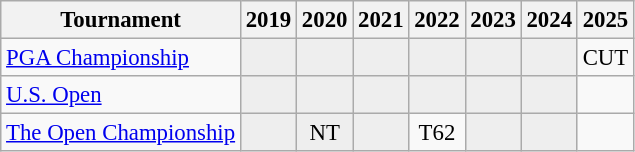<table class="wikitable" style="font-size:95%;text-align:center;">
<tr>
<th>Tournament</th>
<th>2019</th>
<th>2020</th>
<th>2021</th>
<th>2022</th>
<th>2023</th>
<th>2024</th>
<th>2025</th>
</tr>
<tr>
<td align=left><a href='#'>PGA Championship</a></td>
<td style="background:#eeeeee;"></td>
<td style="background:#eeeeee;"></td>
<td style="background:#eeeeee;"></td>
<td style="background:#eeeeee;"></td>
<td style="background:#eeeeee;"></td>
<td style="background:#eeeeee;"></td>
<td>CUT</td>
</tr>
<tr>
<td align=left><a href='#'>U.S. Open</a></td>
<td style="background:#eeeeee;"></td>
<td style="background:#eeeeee;"></td>
<td style="background:#eeeeee;"></td>
<td style="background:#eeeeee;"></td>
<td style="background:#eeeeee;"></td>
<td style="background:#eeeeee;"></td>
<td></td>
</tr>
<tr>
<td align=left><a href='#'>The Open Championship</a></td>
<td style="background:#eeeeee;"></td>
<td style="background:#eeeeee;">NT</td>
<td style="background:#eeeeee;"></td>
<td>T62</td>
<td style="background:#eeeeee;"></td>
<td style="background:#eeeeee;"></td>
<td></td>
</tr>
</table>
